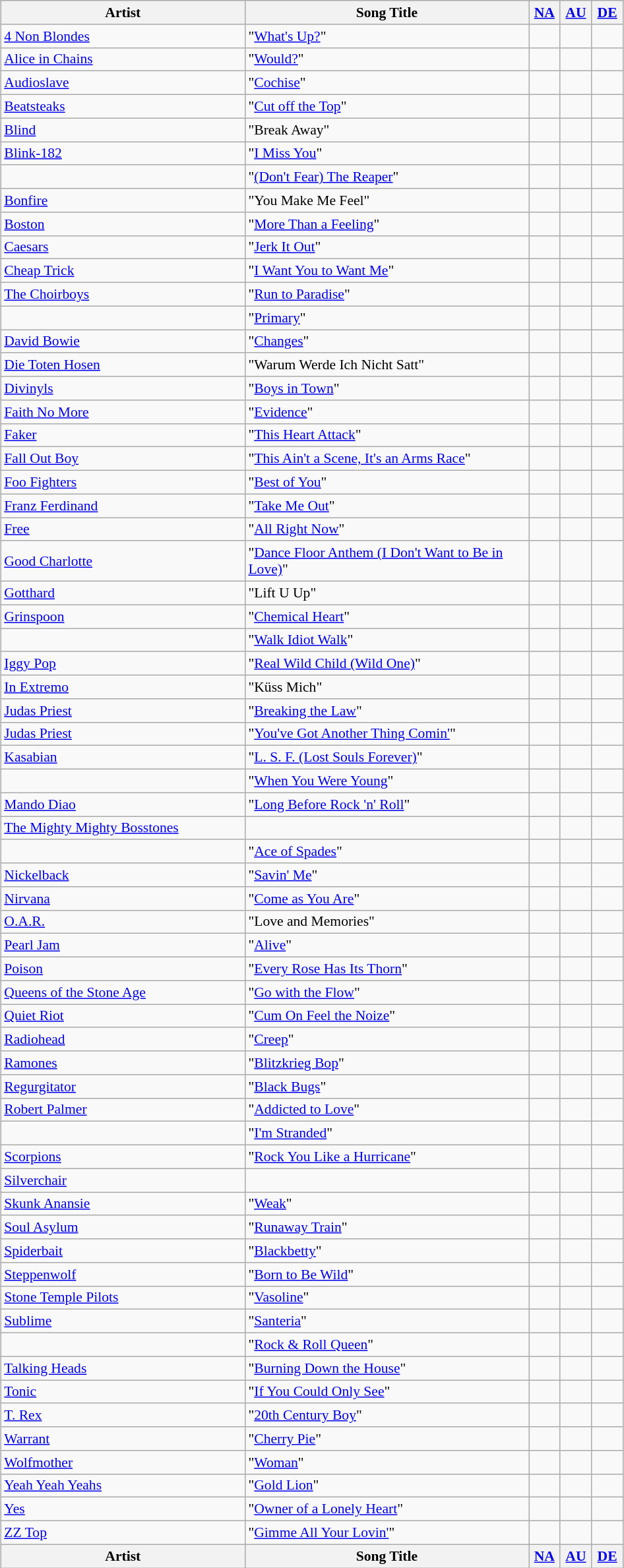<table class="wikitable sortable" style="font-size:90%; text-align:left; margin: 5px;">
<tr>
<th style="width:240px;">Artist</th>
<th style="width:280px;">Song Title</th>
<th width=25px><a href='#'>NA</a></th>
<th width=25px><a href='#'>AU</a></th>
<th width=25px><a href='#'>DE</a></th>
</tr>
<tr>
<td><a href='#'>4 Non Blondes</a></td>
<td>"<a href='#'>What's Up?</a>"</td>
<td></td>
<td></td>
<td></td>
</tr>
<tr>
<td><a href='#'>Alice in Chains</a></td>
<td>"<a href='#'>Would?</a>"</td>
<td></td>
<td></td>
<td></td>
</tr>
<tr>
<td><a href='#'>Audioslave</a></td>
<td>"<a href='#'>Cochise</a>"</td>
<td></td>
<td></td>
<td></td>
</tr>
<tr>
<td><a href='#'>Beatsteaks</a></td>
<td>"<a href='#'>Cut off the Top</a>"</td>
<td></td>
<td></td>
<td></td>
</tr>
<tr>
<td><a href='#'>Blind</a></td>
<td>"Break Away"</td>
<td></td>
<td></td>
<td></td>
</tr>
<tr>
<td><a href='#'>Blink-182</a></td>
<td>"<a href='#'>I Miss You</a>"</td>
<td></td>
<td></td>
<td></td>
</tr>
<tr>
<td></td>
<td>"<a href='#'>(Don't Fear) The Reaper</a>"</td>
<td></td>
<td></td>
<td></td>
</tr>
<tr>
<td><a href='#'>Bonfire</a></td>
<td>"You Make Me Feel"</td>
<td></td>
<td></td>
<td></td>
</tr>
<tr>
<td><a href='#'>Boston</a></td>
<td>"<a href='#'>More Than a Feeling</a>"</td>
<td></td>
<td></td>
<td></td>
</tr>
<tr>
<td><a href='#'>Caesars</a></td>
<td>"<a href='#'>Jerk It Out</a>"</td>
<td></td>
<td></td>
<td></td>
</tr>
<tr>
<td><a href='#'>Cheap Trick</a></td>
<td>"<a href='#'>I Want You to Want Me</a>"</td>
<td></td>
<td></td>
<td></td>
</tr>
<tr>
<td><a href='#'>The Choirboys</a></td>
<td>"<a href='#'>Run to Paradise</a>"</td>
<td></td>
<td></td>
<td></td>
</tr>
<tr>
<td></td>
<td>"<a href='#'>Primary</a>"</td>
<td></td>
<td></td>
<td></td>
</tr>
<tr>
<td><a href='#'>David Bowie</a></td>
<td>"<a href='#'>Changes</a>"</td>
<td></td>
<td></td>
<td></td>
</tr>
<tr>
<td><a href='#'>Die Toten Hosen</a></td>
<td>"Warum Werde Ich Nicht Satt"</td>
<td></td>
<td></td>
<td></td>
</tr>
<tr>
<td><a href='#'>Divinyls</a></td>
<td>"<a href='#'>Boys in Town</a>"</td>
<td></td>
<td></td>
<td></td>
</tr>
<tr>
<td><a href='#'>Faith No More</a></td>
<td>"<a href='#'>Evidence</a>"</td>
<td></td>
<td></td>
<td></td>
</tr>
<tr>
<td><a href='#'>Faker</a></td>
<td>"<a href='#'>This Heart Attack</a>"</td>
<td></td>
<td></td>
<td></td>
</tr>
<tr>
<td><a href='#'>Fall Out Boy</a></td>
<td>"<a href='#'>This Ain't a Scene, It's an Arms Race</a>"</td>
<td></td>
<td></td>
<td></td>
</tr>
<tr>
<td><a href='#'>Foo Fighters</a></td>
<td>"<a href='#'>Best of You</a>"</td>
<td></td>
<td></td>
<td></td>
</tr>
<tr>
<td><a href='#'>Franz Ferdinand</a></td>
<td>"<a href='#'>Take Me Out</a>"</td>
<td></td>
<td></td>
<td></td>
</tr>
<tr>
<td><a href='#'>Free</a></td>
<td>"<a href='#'>All Right Now</a>"</td>
<td></td>
<td></td>
<td></td>
</tr>
<tr>
<td><a href='#'>Good Charlotte</a></td>
<td>"<a href='#'>Dance Floor Anthem (I Don't Want to Be in Love)</a>"</td>
<td></td>
<td></td>
<td></td>
</tr>
<tr>
<td><a href='#'>Gotthard</a></td>
<td>"Lift U Up"</td>
<td></td>
<td></td>
<td></td>
</tr>
<tr>
<td><a href='#'>Grinspoon</a></td>
<td>"<a href='#'>Chemical Heart</a>"</td>
<td></td>
<td></td>
<td></td>
</tr>
<tr>
<td></td>
<td>"<a href='#'>Walk Idiot Walk</a>"</td>
<td></td>
<td></td>
<td></td>
</tr>
<tr>
<td><a href='#'>Iggy Pop</a></td>
<td>"<a href='#'>Real Wild Child (Wild One)</a>"</td>
<td></td>
<td></td>
<td></td>
</tr>
<tr>
<td><a href='#'>In Extremo</a></td>
<td>"Küss Mich"</td>
<td></td>
<td></td>
<td></td>
</tr>
<tr>
<td><a href='#'>Judas Priest</a></td>
<td>"<a href='#'>Breaking the Law</a>"</td>
<td></td>
<td></td>
<td></td>
</tr>
<tr>
<td><a href='#'>Judas Priest</a></td>
<td>"<a href='#'>You've Got Another Thing Comin'</a>"</td>
<td></td>
<td></td>
<td></td>
</tr>
<tr>
<td><a href='#'>Kasabian</a></td>
<td>"<a href='#'>L. S. F. (Lost Souls Forever)</a>"</td>
<td></td>
<td></td>
<td></td>
</tr>
<tr>
<td></td>
<td>"<a href='#'>When You Were Young</a>"</td>
<td></td>
<td></td>
<td></td>
</tr>
<tr>
<td><a href='#'>Mando Diao</a></td>
<td>"<a href='#'>Long Before Rock 'n' Roll</a>"</td>
<td></td>
<td></td>
<td></td>
</tr>
<tr>
<td><a href='#'>The Mighty Mighty Bosstones</a></td>
<td></td>
<td></td>
<td></td>
<td></td>
</tr>
<tr>
<td></td>
<td>"<a href='#'>Ace of Spades</a>"</td>
<td></td>
<td></td>
<td></td>
</tr>
<tr>
<td><a href='#'>Nickelback</a></td>
<td>"<a href='#'>Savin' Me</a>"</td>
<td></td>
<td></td>
<td></td>
</tr>
<tr>
<td><a href='#'>Nirvana</a></td>
<td>"<a href='#'>Come as You Are</a>"</td>
<td></td>
<td></td>
<td></td>
</tr>
<tr>
<td><a href='#'>O.A.R.</a></td>
<td>"Love and Memories"</td>
<td></td>
<td></td>
<td></td>
</tr>
<tr>
<td><a href='#'>Pearl Jam</a></td>
<td>"<a href='#'>Alive</a>"</td>
<td></td>
<td></td>
<td></td>
</tr>
<tr>
<td><a href='#'>Poison</a></td>
<td>"<a href='#'>Every Rose Has Its Thorn</a>"</td>
<td></td>
<td></td>
<td></td>
</tr>
<tr>
<td><a href='#'>Queens of the Stone Age</a></td>
<td>"<a href='#'>Go with the Flow</a>"</td>
<td></td>
<td></td>
<td></td>
</tr>
<tr>
<td><a href='#'>Quiet Riot</a></td>
<td>"<a href='#'>Cum On Feel the Noize</a>"</td>
<td></td>
<td></td>
<td></td>
</tr>
<tr>
<td><a href='#'>Radiohead</a></td>
<td>"<a href='#'>Creep</a>"</td>
<td></td>
<td></td>
<td></td>
</tr>
<tr>
<td><a href='#'>Ramones</a></td>
<td>"<a href='#'>Blitzkrieg Bop</a>"</td>
<td></td>
<td></td>
<td></td>
</tr>
<tr>
<td><a href='#'>Regurgitator</a></td>
<td>"<a href='#'>Black Bugs</a>"</td>
<td></td>
<td></td>
<td></td>
</tr>
<tr>
<td><a href='#'>Robert Palmer</a></td>
<td>"<a href='#'>Addicted to Love</a>"</td>
<td></td>
<td></td>
<td></td>
</tr>
<tr>
<td></td>
<td>"<a href='#'>I'm Stranded</a>"</td>
<td></td>
<td></td>
<td></td>
</tr>
<tr>
<td><a href='#'>Scorpions</a></td>
<td>"<a href='#'>Rock You Like a Hurricane</a>"</td>
<td></td>
<td></td>
<td></td>
</tr>
<tr>
<td><a href='#'>Silverchair</a></td>
<td></td>
<td></td>
<td></td>
<td></td>
</tr>
<tr>
<td><a href='#'>Skunk Anansie</a></td>
<td>"<a href='#'>Weak</a>"</td>
<td></td>
<td></td>
<td></td>
</tr>
<tr>
<td><a href='#'>Soul Asylum</a></td>
<td>"<a href='#'>Runaway Train</a>"</td>
<td></td>
<td></td>
<td></td>
</tr>
<tr>
<td><a href='#'>Spiderbait</a></td>
<td>"<a href='#'>Blackbetty</a>"</td>
<td></td>
<td></td>
<td></td>
</tr>
<tr>
<td><a href='#'>Steppenwolf</a></td>
<td>"<a href='#'>Born to Be Wild</a>"</td>
<td></td>
<td></td>
<td></td>
</tr>
<tr>
<td><a href='#'>Stone Temple Pilots</a></td>
<td>"<a href='#'>Vasoline</a>"</td>
<td></td>
<td></td>
<td></td>
</tr>
<tr>
<td><a href='#'>Sublime</a></td>
<td>"<a href='#'>Santeria</a>"</td>
<td></td>
<td></td>
<td></td>
</tr>
<tr>
<td></td>
<td>"<a href='#'>Rock & Roll Queen</a>"</td>
<td></td>
<td></td>
<td></td>
</tr>
<tr>
<td><a href='#'>Talking Heads</a></td>
<td>"<a href='#'>Burning Down the House</a>"</td>
<td></td>
<td></td>
<td></td>
</tr>
<tr>
<td><a href='#'>Tonic</a></td>
<td>"<a href='#'>If You Could Only See</a>"</td>
<td></td>
<td></td>
<td></td>
</tr>
<tr>
<td><a href='#'>T. Rex</a></td>
<td>"<a href='#'>20th Century Boy</a>"</td>
<td></td>
<td></td>
<td></td>
</tr>
<tr>
<td><a href='#'>Warrant</a></td>
<td>"<a href='#'>Cherry Pie</a>"</td>
<td></td>
<td></td>
<td></td>
</tr>
<tr>
<td><a href='#'>Wolfmother</a></td>
<td>"<a href='#'>Woman</a>"</td>
<td></td>
<td></td>
<td></td>
</tr>
<tr>
<td><a href='#'>Yeah Yeah Yeahs</a></td>
<td>"<a href='#'>Gold Lion</a>"</td>
<td></td>
<td></td>
<td></td>
</tr>
<tr>
<td><a href='#'>Yes</a></td>
<td>"<a href='#'>Owner of a Lonely Heart</a>"</td>
<td></td>
<td></td>
<td></td>
</tr>
<tr>
<td><a href='#'>ZZ Top</a></td>
<td>"<a href='#'>Gimme All Your Lovin'</a>"</td>
<td></td>
<td></td>
<td></td>
</tr>
<tr class="sortbottom">
<th>Artist</th>
<th>Song Title</th>
<th width=25px><a href='#'>NA</a></th>
<th width=25px><a href='#'>AU</a></th>
<th width=25px><a href='#'>DE</a></th>
</tr>
</table>
